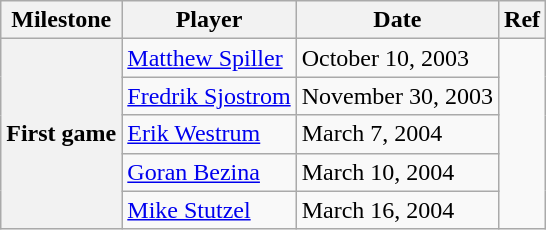<table class="wikitable">
<tr>
<th scope="col">Milestone</th>
<th scope="col">Player</th>
<th scope="col">Date</th>
<th scope="col">Ref</th>
</tr>
<tr>
<th rowspan=5>First game</th>
<td><a href='#'>Matthew Spiller</a></td>
<td>October 10, 2003</td>
<td rowspan=5></td>
</tr>
<tr>
<td><a href='#'>Fredrik Sjostrom</a></td>
<td>November 30, 2003</td>
</tr>
<tr>
<td><a href='#'>Erik Westrum</a></td>
<td>March 7, 2004</td>
</tr>
<tr>
<td><a href='#'>Goran Bezina</a></td>
<td>March 10, 2004</td>
</tr>
<tr>
<td><a href='#'>Mike Stutzel</a></td>
<td>March 16, 2004</td>
</tr>
</table>
